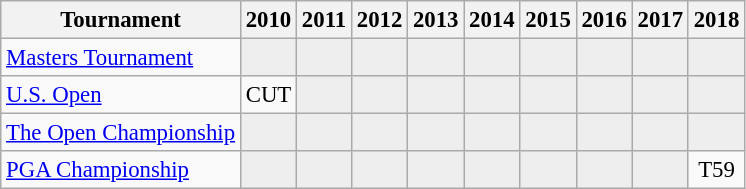<table class="wikitable" style="font-size:95%;text-align:center;">
<tr>
<th>Tournament</th>
<th>2010</th>
<th>2011</th>
<th>2012</th>
<th>2013</th>
<th>2014</th>
<th>2015</th>
<th>2016</th>
<th>2017</th>
<th>2018</th>
</tr>
<tr>
<td align=left><a href='#'>Masters Tournament</a></td>
<td style="background:#eeeeee;"></td>
<td style="background:#eeeeee;"></td>
<td style="background:#eeeeee;"></td>
<td style="background:#eeeeee;"></td>
<td style="background:#eeeeee;"></td>
<td style="background:#eeeeee;"></td>
<td style="background:#eeeeee;"></td>
<td style="background:#eeeeee;"></td>
<td style="background:#eeeeee;"></td>
</tr>
<tr>
<td align=left><a href='#'>U.S. Open</a></td>
<td>CUT</td>
<td style="background:#eeeeee;"></td>
<td style="background:#eeeeee;"></td>
<td style="background:#eeeeee;"></td>
<td style="background:#eeeeee;"></td>
<td style="background:#eeeeee;"></td>
<td style="background:#eeeeee;"></td>
<td style="background:#eeeeee;"></td>
<td style="background:#eeeeee;"></td>
</tr>
<tr>
<td align=left><a href='#'>The Open Championship</a></td>
<td style="background:#eeeeee;"></td>
<td style="background:#eeeeee;"></td>
<td style="background:#eeeeee;"></td>
<td style="background:#eeeeee;"></td>
<td style="background:#eeeeee;"></td>
<td style="background:#eeeeee;"></td>
<td style="background:#eeeeee;"></td>
<td style="background:#eeeeee;"></td>
<td style="background:#eeeeee;"></td>
</tr>
<tr>
<td align=left><a href='#'>PGA Championship</a></td>
<td style="background:#eeeeee;"></td>
<td style="background:#eeeeee;"></td>
<td style="background:#eeeeee;"></td>
<td style="background:#eeeeee;"></td>
<td style="background:#eeeeee;"></td>
<td style="background:#eeeeee;"></td>
<td style="background:#eeeeee;"></td>
<td style="background:#eeeeee;"></td>
<td>T59</td>
</tr>
</table>
